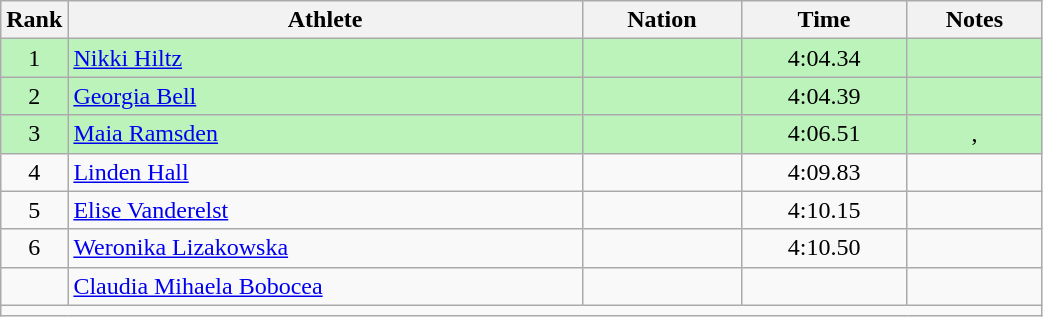<table class="wikitable sortable" style="text-align:center;width: 55%;">
<tr>
<th scope="col" style="width: 10px;">Rank</th>
<th scope="col">Athlete</th>
<th scope="col">Nation</th>
<th scope="col">Time</th>
<th scope="col">Notes</th>
</tr>
<tr bgcolor=bbf3bb>
<td>1</td>
<td align=left><a href='#'>Nikki Hiltz</a></td>
<td align=left></td>
<td>4:04.34</td>
<td></td>
</tr>
<tr bgcolor=bbf3bb>
<td>2</td>
<td align=left><a href='#'>Georgia Bell</a></td>
<td align=left></td>
<td>4:04.39</td>
<td></td>
</tr>
<tr bgcolor=bbf3bb>
<td>3</td>
<td align=left><a href='#'>Maia Ramsden</a></td>
<td align=left></td>
<td>4:06.51</td>
<td>, </td>
</tr>
<tr>
<td>4</td>
<td align=left><a href='#'>Linden Hall</a></td>
<td align=left></td>
<td>4:09.83</td>
<td></td>
</tr>
<tr>
<td>5</td>
<td align=left><a href='#'>Elise Vanderelst</a></td>
<td align=left></td>
<td>4:10.15</td>
<td></td>
</tr>
<tr>
<td>6</td>
<td align=left><a href='#'>Weronika Lizakowska</a></td>
<td align=left></td>
<td>4:10.50</td>
<td></td>
</tr>
<tr>
<td></td>
<td align=left><a href='#'>Claudia Mihaela Bobocea</a></td>
<td align=left></td>
<td></td>
<td></td>
</tr>
<tr class="sortbottom">
<td colspan="5"></td>
</tr>
</table>
